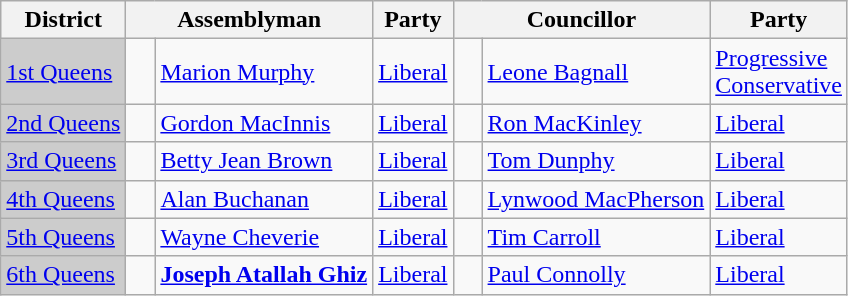<table class="wikitable">
<tr>
<th>District</th>
<th colspan="2">Assemblyman</th>
<th>Party</th>
<th colspan="2">Councillor</th>
<th>Party</th>
</tr>
<tr>
<td bgcolor="CCCCCC"><a href='#'>1st Queens</a></td>
<td>   </td>
<td><a href='#'>Marion Murphy</a></td>
<td><a href='#'>Liberal</a></td>
<td>   </td>
<td><a href='#'>Leone Bagnall</a></td>
<td><a href='#'>Progressive <br> Conservative</a></td>
</tr>
<tr>
<td bgcolor="CCCCCC"><a href='#'>2nd Queens</a></td>
<td>   </td>
<td><a href='#'>Gordon MacInnis</a></td>
<td><a href='#'>Liberal</a></td>
<td>   </td>
<td><a href='#'>Ron MacKinley</a></td>
<td><a href='#'>Liberal</a></td>
</tr>
<tr>
<td bgcolor="CCCCCC"><a href='#'>3rd Queens</a></td>
<td>   </td>
<td><a href='#'>Betty Jean Brown</a></td>
<td><a href='#'>Liberal</a></td>
<td>   </td>
<td><a href='#'>Tom Dunphy</a></td>
<td><a href='#'>Liberal</a></td>
</tr>
<tr>
<td bgcolor="CCCCCC"><a href='#'>4th Queens</a></td>
<td>   </td>
<td><a href='#'>Alan Buchanan</a></td>
<td><a href='#'>Liberal</a></td>
<td>   </td>
<td><a href='#'>Lynwood MacPherson</a></td>
<td><a href='#'>Liberal</a></td>
</tr>
<tr>
<td bgcolor="CCCCCC"><a href='#'>5th Queens</a></td>
<td>   </td>
<td><a href='#'>Wayne Cheverie</a></td>
<td><a href='#'>Liberal</a></td>
<td>   </td>
<td><a href='#'>Tim Carroll</a></td>
<td><a href='#'>Liberal</a></td>
</tr>
<tr>
<td bgcolor="CCCCCC"><a href='#'>6th Queens</a></td>
<td>   </td>
<td><strong><a href='#'>Joseph Atallah Ghiz</a></strong></td>
<td><a href='#'>Liberal</a></td>
<td>   </td>
<td><a href='#'>Paul Connolly</a></td>
<td><a href='#'>Liberal</a></td>
</tr>
</table>
